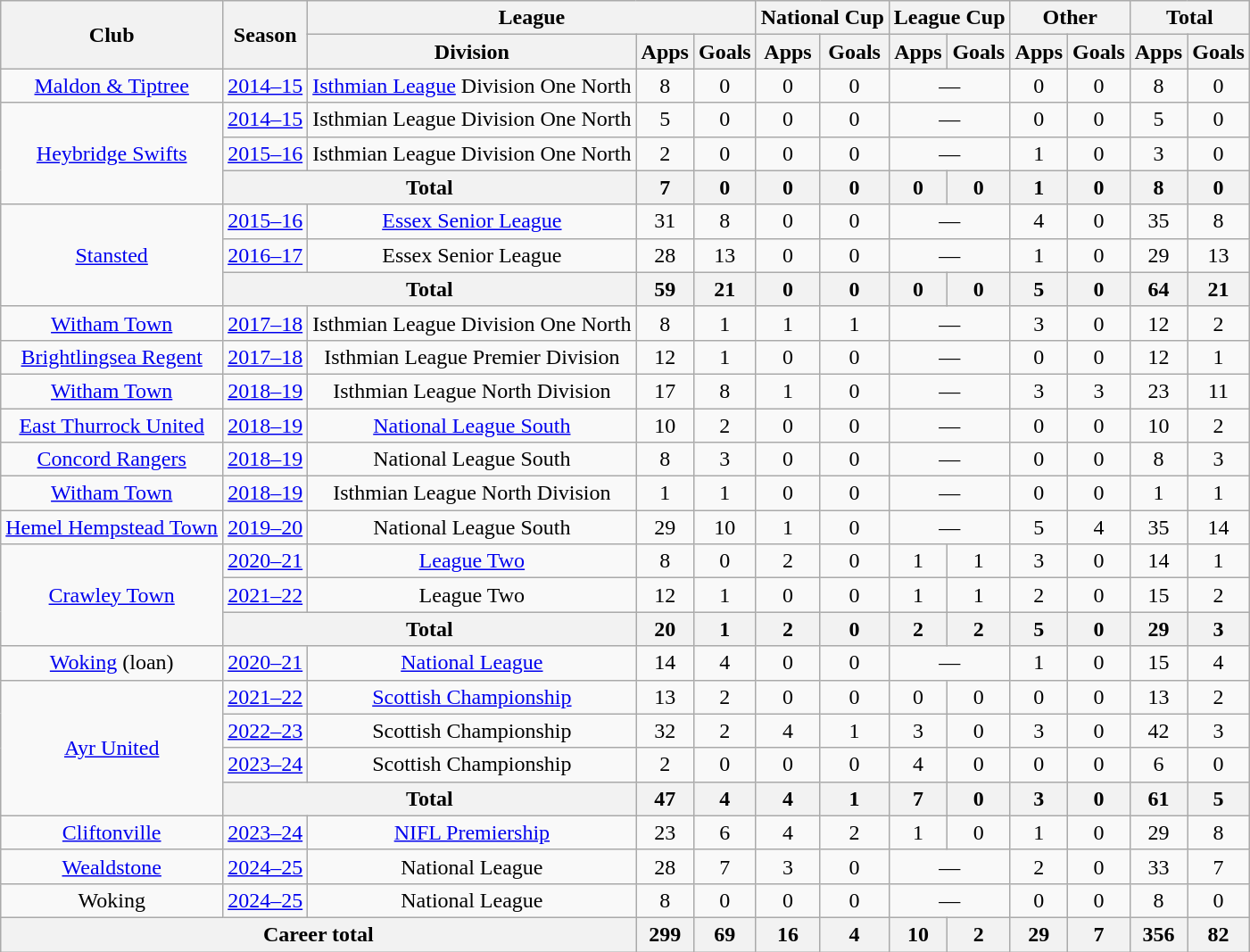<table class="wikitable" style="text-align: center">
<tr>
<th rowspan="2">Club</th>
<th rowspan="2">Season</th>
<th colspan="3">League</th>
<th colspan="2">National Cup</th>
<th colspan="2">League Cup</th>
<th colspan="2">Other</th>
<th colspan="2">Total</th>
</tr>
<tr>
<th>Division</th>
<th>Apps</th>
<th>Goals</th>
<th>Apps</th>
<th>Goals</th>
<th>Apps</th>
<th>Goals</th>
<th>Apps</th>
<th>Goals</th>
<th>Apps</th>
<th>Goals</th>
</tr>
<tr>
<td><a href='#'>Maldon & Tiptree</a></td>
<td><a href='#'>2014–15</a></td>
<td><a href='#'>Isthmian League</a> Division One North</td>
<td>8</td>
<td>0</td>
<td>0</td>
<td>0</td>
<td colspan="2">—</td>
<td>0</td>
<td>0</td>
<td>8</td>
<td>0</td>
</tr>
<tr>
<td rowspan="3"><a href='#'>Heybridge Swifts</a></td>
<td><a href='#'>2014–15</a></td>
<td>Isthmian League Division One North</td>
<td>5</td>
<td>0</td>
<td>0</td>
<td>0</td>
<td colspan="2">—</td>
<td>0</td>
<td>0</td>
<td>5</td>
<td>0</td>
</tr>
<tr>
<td><a href='#'>2015–16</a></td>
<td>Isthmian League Division One North</td>
<td>2</td>
<td>0</td>
<td>0</td>
<td>0</td>
<td colspan="2">—</td>
<td>1</td>
<td>0</td>
<td>3</td>
<td>0</td>
</tr>
<tr>
<th colspan="2">Total</th>
<th>7</th>
<th>0</th>
<th>0</th>
<th>0</th>
<th>0</th>
<th>0</th>
<th>1</th>
<th>0</th>
<th>8</th>
<th>0</th>
</tr>
<tr>
<td rowspan="3"><a href='#'>Stansted</a></td>
<td><a href='#'>2015–16</a></td>
<td><a href='#'>Essex Senior League</a></td>
<td>31</td>
<td>8</td>
<td>0</td>
<td>0</td>
<td colspan="2">—</td>
<td>4</td>
<td>0</td>
<td>35</td>
<td>8</td>
</tr>
<tr>
<td><a href='#'>2016–17</a></td>
<td>Essex Senior League</td>
<td>28</td>
<td>13</td>
<td>0</td>
<td>0</td>
<td colspan="2">—</td>
<td>1</td>
<td>0</td>
<td>29</td>
<td>13</td>
</tr>
<tr>
<th colspan="2">Total</th>
<th>59</th>
<th>21</th>
<th>0</th>
<th>0</th>
<th>0</th>
<th>0</th>
<th>5</th>
<th>0</th>
<th>64</th>
<th>21</th>
</tr>
<tr>
<td><a href='#'>Witham Town</a></td>
<td><a href='#'>2017–18</a></td>
<td>Isthmian League Division One North</td>
<td>8</td>
<td>1</td>
<td>1</td>
<td>1</td>
<td colspan="2">—</td>
<td>3</td>
<td>0</td>
<td>12</td>
<td>2</td>
</tr>
<tr>
<td><a href='#'>Brightlingsea Regent</a></td>
<td><a href='#'>2017–18</a></td>
<td>Isthmian League Premier Division</td>
<td>12</td>
<td>1</td>
<td>0</td>
<td>0</td>
<td colspan="2">—</td>
<td>0</td>
<td>0</td>
<td>12</td>
<td>1</td>
</tr>
<tr>
<td><a href='#'>Witham Town</a></td>
<td><a href='#'>2018–19</a></td>
<td>Isthmian League North Division</td>
<td>17</td>
<td>8</td>
<td>1</td>
<td>0</td>
<td colspan="2">—</td>
<td>3</td>
<td>3</td>
<td>23</td>
<td>11</td>
</tr>
<tr>
<td><a href='#'>East Thurrock United</a></td>
<td><a href='#'>2018–19</a></td>
<td><a href='#'>National League South</a></td>
<td>10</td>
<td>2</td>
<td>0</td>
<td>0</td>
<td colspan="2">—</td>
<td>0</td>
<td>0</td>
<td>10</td>
<td>2</td>
</tr>
<tr>
<td><a href='#'>Concord Rangers</a></td>
<td><a href='#'>2018–19</a></td>
<td>National League South</td>
<td>8</td>
<td>3</td>
<td>0</td>
<td>0</td>
<td colspan="2">—</td>
<td>0</td>
<td>0</td>
<td>8</td>
<td>3</td>
</tr>
<tr>
<td><a href='#'>Witham Town</a></td>
<td><a href='#'>2018–19</a></td>
<td>Isthmian League North Division</td>
<td>1</td>
<td>1</td>
<td>0</td>
<td>0</td>
<td colspan="2">—</td>
<td>0</td>
<td>0</td>
<td>1</td>
<td>1</td>
</tr>
<tr>
<td><a href='#'>Hemel Hempstead Town</a></td>
<td><a href='#'>2019–20</a></td>
<td>National League South</td>
<td>29</td>
<td>10</td>
<td>1</td>
<td>0</td>
<td colspan="2">—</td>
<td>5</td>
<td>4</td>
<td>35</td>
<td>14</td>
</tr>
<tr>
<td rowspan="3"><a href='#'>Crawley Town</a></td>
<td><a href='#'>2020–21</a></td>
<td><a href='#'>League Two</a></td>
<td>8</td>
<td>0</td>
<td>2</td>
<td>0</td>
<td>1</td>
<td>1</td>
<td>3</td>
<td>0</td>
<td>14</td>
<td>1</td>
</tr>
<tr>
<td><a href='#'>2021–22</a></td>
<td>League Two</td>
<td>12</td>
<td>1</td>
<td>0</td>
<td>0</td>
<td>1</td>
<td>1</td>
<td>2</td>
<td>0</td>
<td>15</td>
<td>2</td>
</tr>
<tr>
<th colspan="2">Total</th>
<th>20</th>
<th>1</th>
<th>2</th>
<th>0</th>
<th>2</th>
<th>2</th>
<th>5</th>
<th>0</th>
<th>29</th>
<th>3</th>
</tr>
<tr>
<td><a href='#'>Woking</a> (loan)</td>
<td><a href='#'>2020–21</a></td>
<td><a href='#'>National League</a></td>
<td>14</td>
<td>4</td>
<td>0</td>
<td>0</td>
<td colspan="2">—</td>
<td>1</td>
<td>0</td>
<td>15</td>
<td>4</td>
</tr>
<tr>
<td rowspan="4"><a href='#'>Ayr United</a></td>
<td><a href='#'>2021–22</a></td>
<td><a href='#'>Scottish Championship</a></td>
<td>13</td>
<td>2</td>
<td>0</td>
<td>0</td>
<td>0</td>
<td>0</td>
<td>0</td>
<td>0</td>
<td>13</td>
<td>2</td>
</tr>
<tr>
<td><a href='#'>2022–23</a></td>
<td>Scottish Championship</td>
<td>32</td>
<td>2</td>
<td>4</td>
<td>1</td>
<td>3</td>
<td>0</td>
<td>3</td>
<td>0</td>
<td>42</td>
<td>3</td>
</tr>
<tr>
<td><a href='#'>2023–24</a></td>
<td>Scottish Championship</td>
<td>2</td>
<td>0</td>
<td>0</td>
<td>0</td>
<td>4</td>
<td>0</td>
<td>0</td>
<td>0</td>
<td>6</td>
<td>0</td>
</tr>
<tr>
<th colspan="2">Total</th>
<th>47</th>
<th>4</th>
<th>4</th>
<th>1</th>
<th>7</th>
<th>0</th>
<th>3</th>
<th>0</th>
<th>61</th>
<th>5</th>
</tr>
<tr>
<td><a href='#'>Cliftonville</a></td>
<td><a href='#'>2023–24</a></td>
<td><a href='#'>NIFL Premiership</a></td>
<td>23</td>
<td>6</td>
<td>4</td>
<td>2</td>
<td>1</td>
<td>0</td>
<td>1</td>
<td>0</td>
<td>29</td>
<td>8</td>
</tr>
<tr>
<td><a href='#'>Wealdstone</a></td>
<td><a href='#'>2024–25</a></td>
<td>National League</td>
<td>28</td>
<td>7</td>
<td>3</td>
<td>0</td>
<td colspan="2">—</td>
<td>2</td>
<td>0</td>
<td>33</td>
<td>7</td>
</tr>
<tr>
<td>Woking</td>
<td><a href='#'>2024–25</a></td>
<td>National League</td>
<td>8</td>
<td>0</td>
<td>0</td>
<td>0</td>
<td colspan="2">—</td>
<td>0</td>
<td>0</td>
<td>8</td>
<td>0</td>
</tr>
<tr>
<th colspan="3">Career total</th>
<th>299</th>
<th>69</th>
<th>16</th>
<th>4</th>
<th>10</th>
<th>2</th>
<th>29</th>
<th>7</th>
<th>356</th>
<th>82</th>
</tr>
</table>
